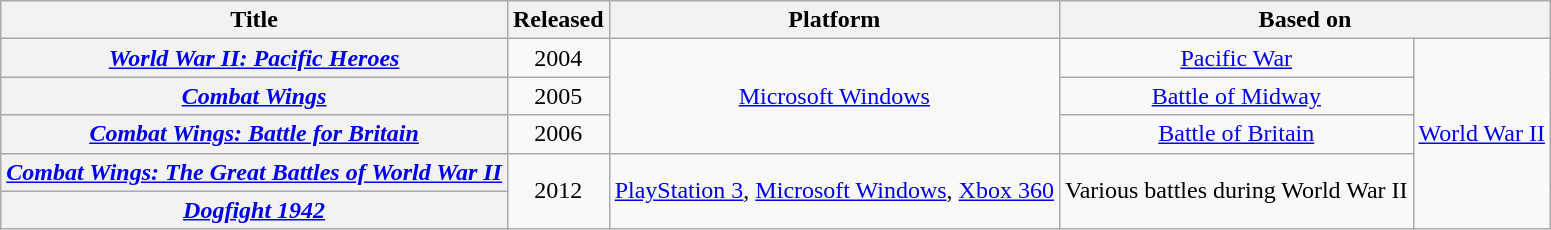<table class="wikitable sortable plainrowheaders" style="text-align: center">
<tr>
<th>Title</th>
<th>Released</th>
<th>Platform</th>
<th colspan="2">Based on</th>
</tr>
<tr>
<th scope="row"><em><a href='#'>World War II: Pacific Heroes</a></em></th>
<td>2004</td>
<td rowspan="3"><a href='#'>Microsoft Windows</a></td>
<td><a href='#'>Pacific War</a></td>
<td rowspan="5"><a href='#'>World War II</a></td>
</tr>
<tr>
<th scope="row"><em><a href='#'>Combat Wings</a></em></th>
<td>2005</td>
<td><a href='#'>Battle of Midway</a></td>
</tr>
<tr>
<th scope="row"><em><a href='#'>Combat Wings: Battle for Britain</a></em></th>
<td>2006</td>
<td><a href='#'>Battle of Britain</a></td>
</tr>
<tr>
<th scope="row"><em><a href='#'>Combat Wings: The Great Battles of World War II</a></em></th>
<td rowspan="2">2012</td>
<td rowspan="2"><a href='#'>PlayStation 3</a>, <a href='#'>Microsoft Windows</a>, <a href='#'>Xbox 360</a></td>
<td rowspan="2">Various battles during World War II</td>
</tr>
<tr>
<th scope="row"><em><a href='#'>Dogfight 1942</a></em></th>
</tr>
</table>
